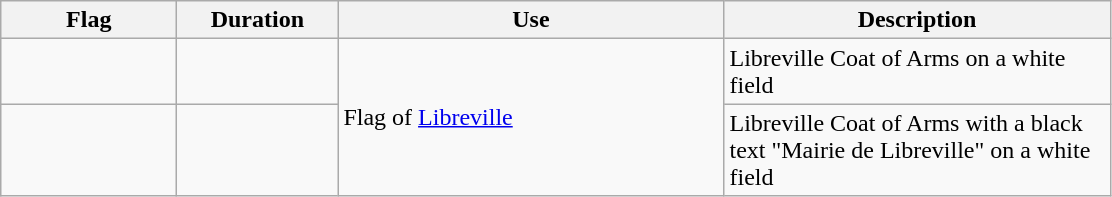<table class="wikitable">
<tr>
<th width="110">Flag</th>
<th width="100">Duration</th>
<th width="250">Use</th>
<th width="250">Description</th>
</tr>
<tr>
<td></td>
<td></td>
<td rowspan="2">Flag of <a href='#'>Libreville</a></td>
<td>Libreville Coat of Arms on a white field</td>
</tr>
<tr>
<td></td>
<td></td>
<td>Libreville Coat of Arms with a black text "Mairie de Libreville" on a white field</td>
</tr>
</table>
